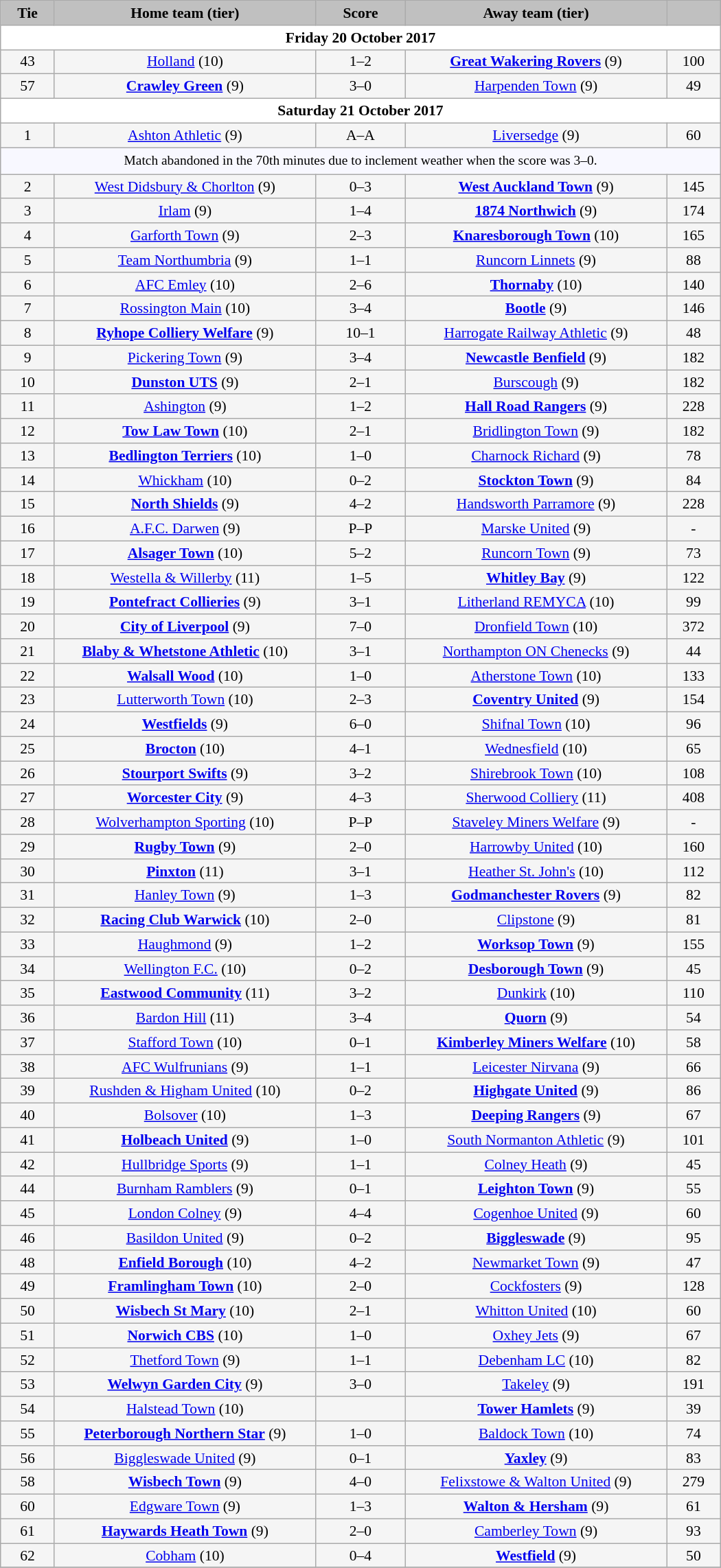<table class="wikitable" style="width: 700px; background:WhiteSmoke; text-align:center; font-size:90%">
<tr>
<td scope="col" style="width:  7.50%; background:silver;"><strong>Tie</strong></td>
<td scope="col" style="width: 36.25%; background:silver;"><strong>Home team (tier)</strong></td>
<td scope="col" style="width: 12.50%; background:silver;"><strong>Score</strong></td>
<td scope="col" style="width: 36.25%; background:silver;"><strong>Away team (tier)</strong></td>
<td scope="col" style="width:  7.50%; background:silver;"><strong></strong></td>
</tr>
<tr>
<td colspan="5" style= background:White><strong>Friday 20 October 2017</strong></td>
</tr>
<tr>
<td>43</td>
<td><a href='#'>Holland</a> (10)</td>
<td>1–2</td>
<td><strong><a href='#'>Great Wakering Rovers</a></strong> (9)</td>
<td>100</td>
</tr>
<tr>
<td>57</td>
<td><strong><a href='#'>Crawley Green</a></strong> (9)</td>
<td>3–0</td>
<td><a href='#'>Harpenden Town</a> (9)</td>
<td>49</td>
</tr>
<tr>
<td colspan="5" style= background:White><strong>Saturday 21 October 2017</strong></td>
</tr>
<tr>
<td>1</td>
<td><a href='#'>Ashton Athletic</a> (9)</td>
<td>A–A</td>
<td><a href='#'>Liversedge</a> (9)</td>
<td>60</td>
</tr>
<tr>
<td colspan="5" style="background:GhostWhite; height:20px; text-align:center; font-size:90%">Match abandoned in the 70th minutes due to inclement weather when the score was 3–0.</td>
</tr>
<tr>
<td>2</td>
<td><a href='#'>West Didsbury & Chorlton</a> (9)</td>
<td>0–3</td>
<td><strong><a href='#'>West Auckland Town</a></strong> (9)</td>
<td>145</td>
</tr>
<tr>
<td>3</td>
<td><a href='#'>Irlam</a> (9)</td>
<td>1–4</td>
<td><strong><a href='#'>1874 Northwich</a></strong> (9)</td>
<td>174</td>
</tr>
<tr>
<td>4</td>
<td><a href='#'>Garforth Town</a> (9)</td>
<td>2–3 </td>
<td><strong><a href='#'>Knaresborough Town</a></strong> (10)</td>
<td>165</td>
</tr>
<tr>
<td>5</td>
<td><a href='#'>Team Northumbria</a> (9)</td>
<td>1–1 </td>
<td><a href='#'>Runcorn Linnets</a> (9)</td>
<td>88</td>
</tr>
<tr>
<td>6</td>
<td><a href='#'>AFC Emley</a> (10)</td>
<td>2–6</td>
<td><strong><a href='#'>Thornaby</a></strong> (10)</td>
<td>140</td>
</tr>
<tr>
<td>7</td>
<td><a href='#'>Rossington Main</a> (10)</td>
<td>3–4 </td>
<td><strong><a href='#'>Bootle</a></strong> (9)</td>
<td>146</td>
</tr>
<tr>
<td>8</td>
<td><strong><a href='#'>Ryhope Colliery Welfare</a></strong> (9)</td>
<td>10–1</td>
<td><a href='#'>Harrogate Railway Athletic</a> (9)</td>
<td>48</td>
</tr>
<tr>
<td>9</td>
<td><a href='#'>Pickering Town</a> (9)</td>
<td>3–4 </td>
<td><strong><a href='#'>Newcastle Benfield</a></strong> (9)</td>
<td>182</td>
</tr>
<tr>
<td>10</td>
<td><strong><a href='#'>Dunston UTS</a></strong> (9)</td>
<td>2–1</td>
<td><a href='#'>Burscough</a> (9)</td>
<td>182</td>
</tr>
<tr>
<td>11</td>
<td><a href='#'>Ashington</a> (9)</td>
<td>1–2</td>
<td><strong><a href='#'>Hall Road Rangers</a></strong> (9)</td>
<td>228</td>
</tr>
<tr>
<td>12</td>
<td><strong><a href='#'>Tow Law Town</a></strong> (10)</td>
<td>2–1</td>
<td><a href='#'>Bridlington Town</a> (9)</td>
<td>182</td>
</tr>
<tr>
<td>13</td>
<td><strong><a href='#'>Bedlington Terriers</a></strong> (10)</td>
<td>1–0</td>
<td><a href='#'>Charnock Richard</a> (9)</td>
<td>78</td>
</tr>
<tr>
<td>14</td>
<td><a href='#'>Whickham</a> (10)</td>
<td>0–2</td>
<td><strong><a href='#'>Stockton Town</a></strong> (9)</td>
<td>84</td>
</tr>
<tr>
<td>15</td>
<td><strong><a href='#'>North Shields</a></strong> (9)</td>
<td>4–2</td>
<td><a href='#'>Handsworth Parramore</a> (9)</td>
<td>228</td>
</tr>
<tr>
<td>16</td>
<td><a href='#'>A.F.C. Darwen</a> (9)</td>
<td>P–P</td>
<td><a href='#'>Marske United</a> (9)</td>
<td>-</td>
</tr>
<tr>
<td>17</td>
<td><strong><a href='#'>Alsager Town</a></strong> (10)</td>
<td>5–2</td>
<td><a href='#'>Runcorn Town</a> (9)</td>
<td>73</td>
</tr>
<tr>
<td>18</td>
<td><a href='#'>Westella & Willerby</a> (11)</td>
<td>1–5</td>
<td><strong><a href='#'>Whitley Bay</a></strong> (9)</td>
<td>122</td>
</tr>
<tr>
<td>19</td>
<td><strong><a href='#'>Pontefract Collieries</a></strong> (9)</td>
<td>3–1</td>
<td><a href='#'>Litherland REMYCA</a> (10)</td>
<td>99</td>
</tr>
<tr>
<td>20</td>
<td><strong><a href='#'>City of Liverpool</a></strong> (9)</td>
<td>7–0</td>
<td><a href='#'>Dronfield Town</a> (10)</td>
<td>372</td>
</tr>
<tr>
<td>21</td>
<td><strong><a href='#'>Blaby & Whetstone Athletic</a></strong> (10)</td>
<td>3–1</td>
<td><a href='#'>Northampton ON Chenecks</a> (9)</td>
<td>44</td>
</tr>
<tr>
<td>22</td>
<td><strong><a href='#'>Walsall Wood</a></strong> (10)</td>
<td>1–0</td>
<td><a href='#'>Atherstone Town</a> (10)</td>
<td>133</td>
</tr>
<tr>
<td>23</td>
<td><a href='#'>Lutterworth Town</a> (10)</td>
<td>2–3</td>
<td><strong><a href='#'>Coventry United</a></strong> (9)</td>
<td>154</td>
</tr>
<tr>
<td>24</td>
<td><strong><a href='#'>Westfields</a></strong> (9)</td>
<td>6–0</td>
<td><a href='#'>Shifnal Town</a> (10)</td>
<td>96</td>
</tr>
<tr>
<td>25</td>
<td><strong><a href='#'>Brocton</a></strong> (10)</td>
<td>4–1</td>
<td><a href='#'>Wednesfield</a> (10)</td>
<td>65</td>
</tr>
<tr>
<td>26</td>
<td><strong><a href='#'>Stourport Swifts</a></strong> (9)</td>
<td>3–2</td>
<td><a href='#'>Shirebrook Town</a> (10)</td>
<td>108</td>
</tr>
<tr>
<td>27</td>
<td><strong><a href='#'>Worcester City</a></strong> (9)</td>
<td>4–3</td>
<td><a href='#'>Sherwood Colliery</a> (11)</td>
<td>408</td>
</tr>
<tr>
<td>28</td>
<td><a href='#'>Wolverhampton Sporting</a> (10)</td>
<td>P–P</td>
<td><a href='#'>Staveley Miners Welfare</a> (9)</td>
<td>-</td>
</tr>
<tr>
<td>29</td>
<td><strong><a href='#'>Rugby Town</a></strong> (9)</td>
<td>2–0 </td>
<td><a href='#'>Harrowby United</a> (10)</td>
<td>160</td>
</tr>
<tr>
<td>30</td>
<td><strong><a href='#'>Pinxton</a></strong> (11)</td>
<td>3–1</td>
<td><a href='#'>Heather St. John's</a> (10)</td>
<td>112</td>
</tr>
<tr>
<td>31</td>
<td><a href='#'>Hanley Town</a> (9)</td>
<td>1–3</td>
<td><strong><a href='#'>Godmanchester Rovers</a></strong> (9)</td>
<td>82</td>
</tr>
<tr>
<td>32</td>
<td><strong><a href='#'>Racing Club Warwick</a></strong> (10)</td>
<td>2–0</td>
<td><a href='#'>Clipstone</a> (9)</td>
<td>81</td>
</tr>
<tr>
<td>33</td>
<td><a href='#'>Haughmond</a> (9)</td>
<td>1–2</td>
<td><strong><a href='#'>Worksop Town</a></strong> (9)</td>
<td>155</td>
</tr>
<tr>
<td>34</td>
<td><a href='#'>Wellington F.C.</a> (10)</td>
<td>0–2</td>
<td><strong><a href='#'>Desborough Town</a></strong> (9)</td>
<td>45</td>
</tr>
<tr>
<td>35</td>
<td><strong><a href='#'>Eastwood Community</a></strong> (11)</td>
<td>3–2</td>
<td><a href='#'>Dunkirk</a> (10)</td>
<td>110</td>
</tr>
<tr>
<td>36</td>
<td><a href='#'>Bardon Hill</a> (11)</td>
<td>3–4</td>
<td><strong><a href='#'>Quorn</a></strong> (9)</td>
<td>54</td>
</tr>
<tr>
<td>37</td>
<td><a href='#'>Stafford Town</a> (10)</td>
<td>0–1</td>
<td><strong><a href='#'>Kimberley Miners Welfare</a></strong> (10)</td>
<td>58</td>
</tr>
<tr>
<td>38</td>
<td><a href='#'>AFC Wulfrunians</a> (9)</td>
<td>1–1 </td>
<td><a href='#'>Leicester Nirvana</a> (9)</td>
<td>66</td>
</tr>
<tr>
<td>39</td>
<td><a href='#'>Rushden & Higham United</a> (10)</td>
<td>0–2</td>
<td><strong><a href='#'>Highgate United</a></strong> (9)</td>
<td>86</td>
</tr>
<tr>
<td>40</td>
<td><a href='#'>Bolsover</a> (10)</td>
<td>1–3</td>
<td><strong><a href='#'>Deeping Rangers</a></strong> (9)</td>
<td>67</td>
</tr>
<tr>
<td>41</td>
<td><strong><a href='#'>Holbeach United</a></strong> (9)</td>
<td>1–0</td>
<td><a href='#'>South Normanton Athletic</a> (9)</td>
<td>101</td>
</tr>
<tr>
<td>42</td>
<td><a href='#'>Hullbridge Sports</a> (9)</td>
<td>1–1 </td>
<td><a href='#'>Colney Heath</a> (9)</td>
<td>45</td>
</tr>
<tr>
<td>44</td>
<td><a href='#'>Burnham Ramblers</a> (9)</td>
<td>0–1</td>
<td><strong><a href='#'>Leighton Town</a></strong> (9)</td>
<td>55</td>
</tr>
<tr>
<td>45</td>
<td><a href='#'>London Colney</a> (9)</td>
<td>4–4 </td>
<td><a href='#'>Cogenhoe United</a> (9)</td>
<td>60</td>
</tr>
<tr>
<td>46</td>
<td><a href='#'>Basildon United</a> (9)</td>
<td>0–2</td>
<td><strong><a href='#'>Biggleswade</a></strong> (9)</td>
<td>95</td>
</tr>
<tr>
<td>48</td>
<td><strong><a href='#'>Enfield Borough</a></strong> (10)</td>
<td>4–2 </td>
<td><a href='#'>Newmarket Town</a> (9)</td>
<td>47</td>
</tr>
<tr>
<td>49</td>
<td><strong><a href='#'>Framlingham Town</a></strong> (10)</td>
<td>2–0</td>
<td><a href='#'>Cockfosters</a> (9)</td>
<td>128</td>
</tr>
<tr>
<td>50</td>
<td><strong><a href='#'>Wisbech St Mary</a></strong> (10)</td>
<td>2–1</td>
<td><a href='#'>Whitton United</a> (10)</td>
<td>60</td>
</tr>
<tr>
<td>51</td>
<td><strong><a href='#'>Norwich CBS</a></strong> (10)</td>
<td>1–0</td>
<td><a href='#'>Oxhey Jets</a> (9)</td>
<td>67</td>
</tr>
<tr>
<td>52</td>
<td><a href='#'>Thetford Town</a> (9)</td>
<td>1–1 </td>
<td><a href='#'>Debenham LC</a> (10)</td>
<td>82</td>
</tr>
<tr>
<td>53</td>
<td><strong><a href='#'>Welwyn Garden City</a></strong> (9)</td>
<td>3–0</td>
<td><a href='#'>Takeley</a> (9)</td>
<td>191</td>
</tr>
<tr>
<td>54</td>
<td><a href='#'>Halstead Town</a> (10)</td>
<td></td>
<td><strong><a href='#'>Tower Hamlets</a></strong> (9)</td>
<td>39</td>
</tr>
<tr>
<td>55</td>
<td><strong><a href='#'>Peterborough Northern Star</a></strong> (9)</td>
<td>1–0</td>
<td><a href='#'>Baldock Town</a> (10)</td>
<td>74</td>
</tr>
<tr>
<td>56</td>
<td><a href='#'>Biggleswade United</a> (9)</td>
<td>0–1</td>
<td><strong><a href='#'>Yaxley</a></strong> (9)</td>
<td>83</td>
</tr>
<tr>
<td>58</td>
<td><strong><a href='#'>Wisbech Town</a></strong> (9)</td>
<td>4–0</td>
<td><a href='#'>Felixstowe & Walton United</a> (9)</td>
<td>279</td>
</tr>
<tr>
<td>60</td>
<td><a href='#'>Edgware Town</a> (9)</td>
<td>1–3</td>
<td><strong><a href='#'>Walton & Hersham</a></strong> (9)</td>
<td>61</td>
</tr>
<tr>
<td>61</td>
<td><strong><a href='#'>Haywards Heath Town</a></strong> (9)</td>
<td>2–0</td>
<td><a href='#'>Camberley Town</a> (9)</td>
<td>93</td>
</tr>
<tr>
<td>62</td>
<td><a href='#'>Cobham</a> (10)</td>
<td>0–4</td>
<td><strong><a href='#'>Westfield</a></strong> (9)</td>
<td>50</td>
</tr>
<tr>
</tr>
</table>
